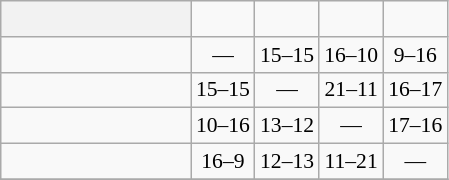<table class="wikitable" style="text-align:center; font-size:90%;">
<tr>
<th width=120> </th>
<td><strong></strong></td>
<td><strong></strong></td>
<td><strong></strong></td>
<td><strong></strong></td>
</tr>
<tr>
<td style="text-align:left;"></td>
<td>—</td>
<td>15–15</td>
<td>16–10</td>
<td>9–16</td>
</tr>
<tr>
<td style="text-align:left;"></td>
<td>15–15</td>
<td>—</td>
<td>21–11</td>
<td>16–17</td>
</tr>
<tr>
<td style="text-align:left;"></td>
<td>10–16</td>
<td>13–12</td>
<td>—</td>
<td>17–16</td>
</tr>
<tr>
<td style="text-align:left;"></td>
<td>16–9</td>
<td>12–13</td>
<td>11–21</td>
<td>—</td>
</tr>
<tr>
</tr>
</table>
